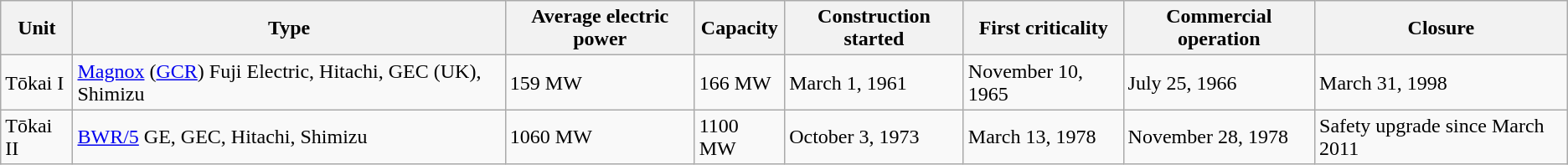<table class="wikitable">
<tr>
<th>Unit</th>
<th>Type</th>
<th>Average electric power</th>
<th>Capacity</th>
<th>Construction started</th>
<th>First criticality</th>
<th>Commercial operation</th>
<th>Closure</th>
</tr>
<tr>
<td>Tōkai I</td>
<td><a href='#'>Magnox</a> (<a href='#'>GCR</a>) Fuji Electric, Hitachi, GEC (UK), Shimizu</td>
<td>159 MW</td>
<td>166 MW</td>
<td>March 1, 1961</td>
<td>November 10, 1965</td>
<td>July 25, 1966</td>
<td>March 31, 1998</td>
</tr>
<tr>
<td>Tōkai II</td>
<td><a href='#'>BWR/5</a> GE, GEC, Hitachi, Shimizu</td>
<td>1060 MW</td>
<td>1100 MW</td>
<td>October 3, 1973</td>
<td>March 13, 1978</td>
<td>November 28, 1978</td>
<td>Safety upgrade since March 2011</td>
</tr>
</table>
